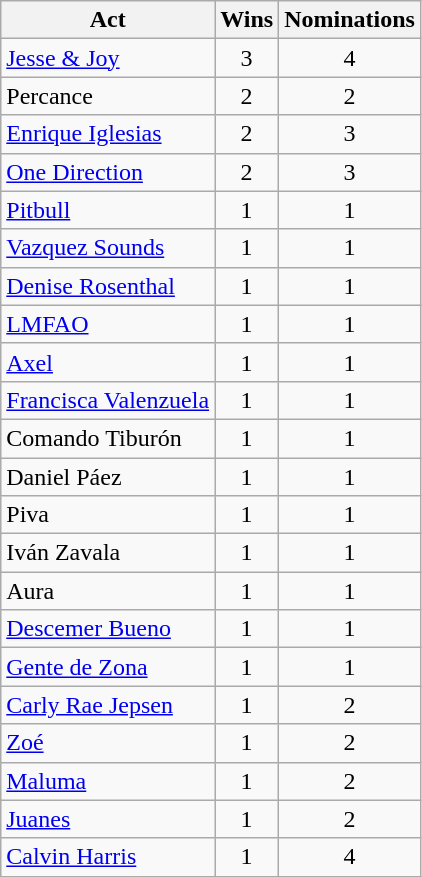<table class=wikitable>
<tr>
<th>Act</th>
<th>Wins</th>
<th>Nominations</th>
</tr>
<tr>
<td><a href='#'>Jesse & Joy</a></td>
<td align=center>3</td>
<td align=center>4</td>
</tr>
<tr>
<td>Percance</td>
<td align=center>2</td>
<td align=center>2</td>
</tr>
<tr>
<td><a href='#'>Enrique Iglesias</a></td>
<td align=center>2</td>
<td align=center>3</td>
</tr>
<tr>
<td><a href='#'>One Direction</a></td>
<td align=center>2</td>
<td align=center>3</td>
</tr>
<tr>
<td><a href='#'>Pitbull</a></td>
<td align=center>1</td>
<td align=center>1</td>
</tr>
<tr>
<td><a href='#'>Vazquez Sounds</a></td>
<td align=center>1</td>
<td align=center>1</td>
</tr>
<tr>
<td><a href='#'>Denise Rosenthal</a></td>
<td align=center>1</td>
<td align=center>1</td>
</tr>
<tr>
<td><a href='#'>LMFAO</a></td>
<td align=center>1</td>
<td align=center>1</td>
</tr>
<tr>
<td><a href='#'>Axel</a></td>
<td align=center>1</td>
<td align=center>1</td>
</tr>
<tr>
<td><a href='#'>Francisca Valenzuela</a></td>
<td align=center>1</td>
<td align=center>1</td>
</tr>
<tr>
<td>Comando Tiburón</td>
<td align=center>1</td>
<td align=center>1</td>
</tr>
<tr>
<td>Daniel Páez</td>
<td align=center>1</td>
<td align=center>1</td>
</tr>
<tr>
<td>Piva</td>
<td align=center>1</td>
<td align=center>1</td>
</tr>
<tr>
<td>Iván Zavala</td>
<td align=center>1</td>
<td align=center>1</td>
</tr>
<tr>
<td>Aura</td>
<td align=center>1</td>
<td align=center>1</td>
</tr>
<tr>
<td><a href='#'>Descemer Bueno</a></td>
<td align=center>1</td>
<td align=center>1</td>
</tr>
<tr>
<td><a href='#'>Gente de Zona</a></td>
<td align=center>1</td>
<td align=center>1</td>
</tr>
<tr>
<td><a href='#'>Carly Rae Jepsen</a></td>
<td align=center>1</td>
<td align=center>2</td>
</tr>
<tr>
<td><a href='#'>Zoé</a></td>
<td align=center>1</td>
<td align=center>2</td>
</tr>
<tr>
<td><a href='#'>Maluma</a></td>
<td align=center>1</td>
<td align=center>2</td>
</tr>
<tr>
<td><a href='#'>Juanes</a></td>
<td align=center>1</td>
<td align=center>2</td>
</tr>
<tr>
<td><a href='#'>Calvin Harris</a></td>
<td align=center>1</td>
<td align=center>4</td>
</tr>
</table>
